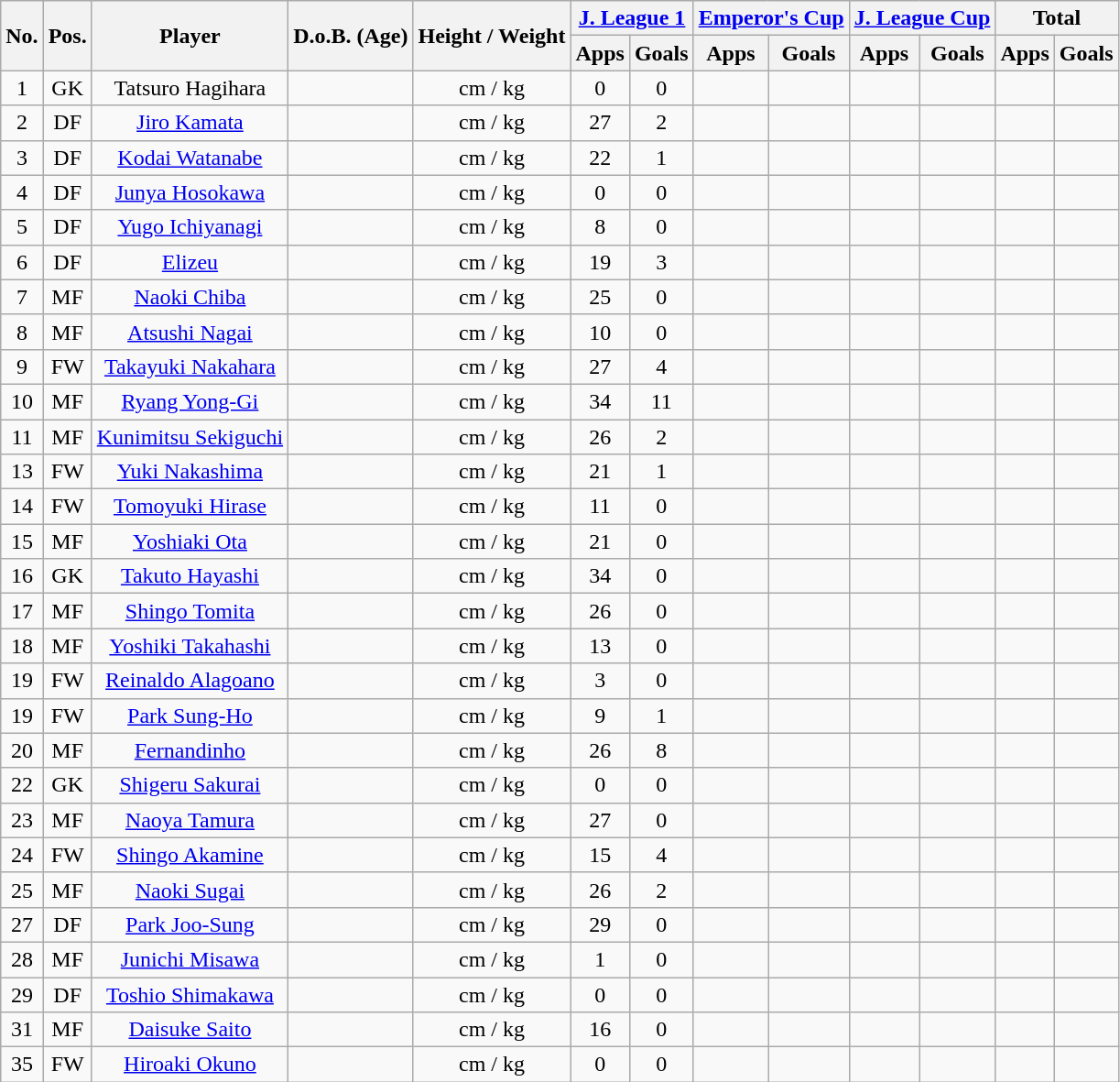<table class="wikitable" style="text-align:center;">
<tr>
<th rowspan="2">No.</th>
<th rowspan="2">Pos.</th>
<th rowspan="2">Player</th>
<th rowspan="2">D.o.B. (Age)</th>
<th rowspan="2">Height / Weight</th>
<th colspan="2"><a href='#'>J. League 1</a></th>
<th colspan="2"><a href='#'>Emperor's Cup</a></th>
<th colspan="2"><a href='#'>J. League Cup</a></th>
<th colspan="2">Total</th>
</tr>
<tr>
<th>Apps</th>
<th>Goals</th>
<th>Apps</th>
<th>Goals</th>
<th>Apps</th>
<th>Goals</th>
<th>Apps</th>
<th>Goals</th>
</tr>
<tr>
<td>1</td>
<td>GK</td>
<td>Tatsuro Hagihara</td>
<td></td>
<td>cm / kg</td>
<td>0</td>
<td>0</td>
<td></td>
<td></td>
<td></td>
<td></td>
<td></td>
<td></td>
</tr>
<tr>
<td>2</td>
<td>DF</td>
<td><a href='#'>Jiro Kamata</a></td>
<td></td>
<td>cm / kg</td>
<td>27</td>
<td>2</td>
<td></td>
<td></td>
<td></td>
<td></td>
<td></td>
<td></td>
</tr>
<tr>
<td>3</td>
<td>DF</td>
<td><a href='#'>Kodai Watanabe</a></td>
<td></td>
<td>cm / kg</td>
<td>22</td>
<td>1</td>
<td></td>
<td></td>
<td></td>
<td></td>
<td></td>
<td></td>
</tr>
<tr>
<td>4</td>
<td>DF</td>
<td><a href='#'>Junya Hosokawa</a></td>
<td></td>
<td>cm / kg</td>
<td>0</td>
<td>0</td>
<td></td>
<td></td>
<td></td>
<td></td>
<td></td>
<td></td>
</tr>
<tr>
<td>5</td>
<td>DF</td>
<td><a href='#'>Yugo Ichiyanagi</a></td>
<td></td>
<td>cm / kg</td>
<td>8</td>
<td>0</td>
<td></td>
<td></td>
<td></td>
<td></td>
<td></td>
<td></td>
</tr>
<tr>
<td>6</td>
<td>DF</td>
<td><a href='#'>Elizeu</a></td>
<td></td>
<td>cm / kg</td>
<td>19</td>
<td>3</td>
<td></td>
<td></td>
<td></td>
<td></td>
<td></td>
<td></td>
</tr>
<tr>
<td>7</td>
<td>MF</td>
<td><a href='#'>Naoki Chiba</a></td>
<td></td>
<td>cm / kg</td>
<td>25</td>
<td>0</td>
<td></td>
<td></td>
<td></td>
<td></td>
<td></td>
<td></td>
</tr>
<tr>
<td>8</td>
<td>MF</td>
<td><a href='#'>Atsushi Nagai</a></td>
<td></td>
<td>cm / kg</td>
<td>10</td>
<td>0</td>
<td></td>
<td></td>
<td></td>
<td></td>
<td></td>
<td></td>
</tr>
<tr>
<td>9</td>
<td>FW</td>
<td><a href='#'>Takayuki Nakahara</a></td>
<td></td>
<td>cm / kg</td>
<td>27</td>
<td>4</td>
<td></td>
<td></td>
<td></td>
<td></td>
<td></td>
<td></td>
</tr>
<tr>
<td>10</td>
<td>MF</td>
<td><a href='#'>Ryang Yong-Gi</a></td>
<td></td>
<td>cm / kg</td>
<td>34</td>
<td>11</td>
<td></td>
<td></td>
<td></td>
<td></td>
<td></td>
<td></td>
</tr>
<tr>
<td>11</td>
<td>MF</td>
<td><a href='#'>Kunimitsu Sekiguchi</a></td>
<td></td>
<td>cm / kg</td>
<td>26</td>
<td>2</td>
<td></td>
<td></td>
<td></td>
<td></td>
<td></td>
<td></td>
</tr>
<tr>
<td>13</td>
<td>FW</td>
<td><a href='#'>Yuki Nakashima</a></td>
<td></td>
<td>cm / kg</td>
<td>21</td>
<td>1</td>
<td></td>
<td></td>
<td></td>
<td></td>
<td></td>
<td></td>
</tr>
<tr>
<td>14</td>
<td>FW</td>
<td><a href='#'>Tomoyuki Hirase</a></td>
<td></td>
<td>cm / kg</td>
<td>11</td>
<td>0</td>
<td></td>
<td></td>
<td></td>
<td></td>
<td></td>
<td></td>
</tr>
<tr>
<td>15</td>
<td>MF</td>
<td><a href='#'>Yoshiaki Ota</a></td>
<td></td>
<td>cm / kg</td>
<td>21</td>
<td>0</td>
<td></td>
<td></td>
<td></td>
<td></td>
<td></td>
<td></td>
</tr>
<tr>
<td>16</td>
<td>GK</td>
<td><a href='#'>Takuto Hayashi</a></td>
<td></td>
<td>cm / kg</td>
<td>34</td>
<td>0</td>
<td></td>
<td></td>
<td></td>
<td></td>
<td></td>
<td></td>
</tr>
<tr>
<td>17</td>
<td>MF</td>
<td><a href='#'>Shingo Tomita</a></td>
<td></td>
<td>cm / kg</td>
<td>26</td>
<td>0</td>
<td></td>
<td></td>
<td></td>
<td></td>
<td></td>
<td></td>
</tr>
<tr>
<td>18</td>
<td>MF</td>
<td><a href='#'>Yoshiki Takahashi</a></td>
<td></td>
<td>cm / kg</td>
<td>13</td>
<td>0</td>
<td></td>
<td></td>
<td></td>
<td></td>
<td></td>
<td></td>
</tr>
<tr>
<td>19</td>
<td>FW</td>
<td><a href='#'>Reinaldo Alagoano</a></td>
<td></td>
<td>cm / kg</td>
<td>3</td>
<td>0</td>
<td></td>
<td></td>
<td></td>
<td></td>
<td></td>
<td></td>
</tr>
<tr>
<td>19</td>
<td>FW</td>
<td><a href='#'>Park Sung-Ho</a></td>
<td></td>
<td>cm / kg</td>
<td>9</td>
<td>1</td>
<td></td>
<td></td>
<td></td>
<td></td>
<td></td>
<td></td>
</tr>
<tr>
<td>20</td>
<td>MF</td>
<td><a href='#'>Fernandinho</a></td>
<td></td>
<td>cm / kg</td>
<td>26</td>
<td>8</td>
<td></td>
<td></td>
<td></td>
<td></td>
<td></td>
<td></td>
</tr>
<tr>
<td>22</td>
<td>GK</td>
<td><a href='#'>Shigeru Sakurai</a></td>
<td></td>
<td>cm / kg</td>
<td>0</td>
<td>0</td>
<td></td>
<td></td>
<td></td>
<td></td>
<td></td>
<td></td>
</tr>
<tr>
<td>23</td>
<td>MF</td>
<td><a href='#'>Naoya Tamura</a></td>
<td></td>
<td>cm / kg</td>
<td>27</td>
<td>0</td>
<td></td>
<td></td>
<td></td>
<td></td>
<td></td>
<td></td>
</tr>
<tr>
<td>24</td>
<td>FW</td>
<td><a href='#'>Shingo Akamine</a></td>
<td></td>
<td>cm / kg</td>
<td>15</td>
<td>4</td>
<td></td>
<td></td>
<td></td>
<td></td>
<td></td>
<td></td>
</tr>
<tr>
<td>25</td>
<td>MF</td>
<td><a href='#'>Naoki Sugai</a></td>
<td></td>
<td>cm / kg</td>
<td>26</td>
<td>2</td>
<td></td>
<td></td>
<td></td>
<td></td>
<td></td>
<td></td>
</tr>
<tr>
<td>27</td>
<td>DF</td>
<td><a href='#'>Park Joo-Sung</a></td>
<td></td>
<td>cm / kg</td>
<td>29</td>
<td>0</td>
<td></td>
<td></td>
<td></td>
<td></td>
<td></td>
<td></td>
</tr>
<tr>
<td>28</td>
<td>MF</td>
<td><a href='#'>Junichi Misawa</a></td>
<td></td>
<td>cm / kg</td>
<td>1</td>
<td>0</td>
<td></td>
<td></td>
<td></td>
<td></td>
<td></td>
<td></td>
</tr>
<tr>
<td>29</td>
<td>DF</td>
<td><a href='#'>Toshio Shimakawa</a></td>
<td></td>
<td>cm / kg</td>
<td>0</td>
<td>0</td>
<td></td>
<td></td>
<td></td>
<td></td>
<td></td>
<td></td>
</tr>
<tr>
<td>31</td>
<td>MF</td>
<td><a href='#'>Daisuke Saito</a></td>
<td></td>
<td>cm / kg</td>
<td>16</td>
<td>0</td>
<td></td>
<td></td>
<td></td>
<td></td>
<td></td>
<td></td>
</tr>
<tr>
<td>35</td>
<td>FW</td>
<td><a href='#'>Hiroaki Okuno</a></td>
<td></td>
<td>cm / kg</td>
<td>0</td>
<td>0</td>
<td></td>
<td></td>
<td></td>
<td></td>
<td></td>
<td></td>
</tr>
</table>
